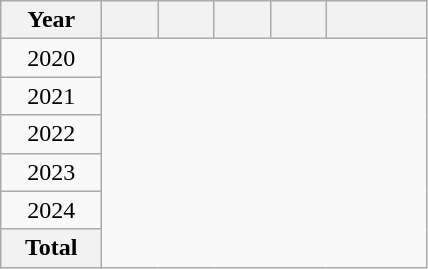<table class="wikitable" style="text-align: center">
<tr>
<th width="60">Year</th>
<th width="30"></th>
<th width="30"></th>
<th width="30"></th>
<th width="30"></th>
<th width="60"></th>
</tr>
<tr>
<td>2020<br></td>
</tr>
<tr>
<td>2021<br></td>
</tr>
<tr>
<td>2022<br></td>
</tr>
<tr>
<td>2023<br></td>
</tr>
<tr>
<td>2024<br></td>
</tr>
<tr>
<th>Total<br></th>
</tr>
</table>
